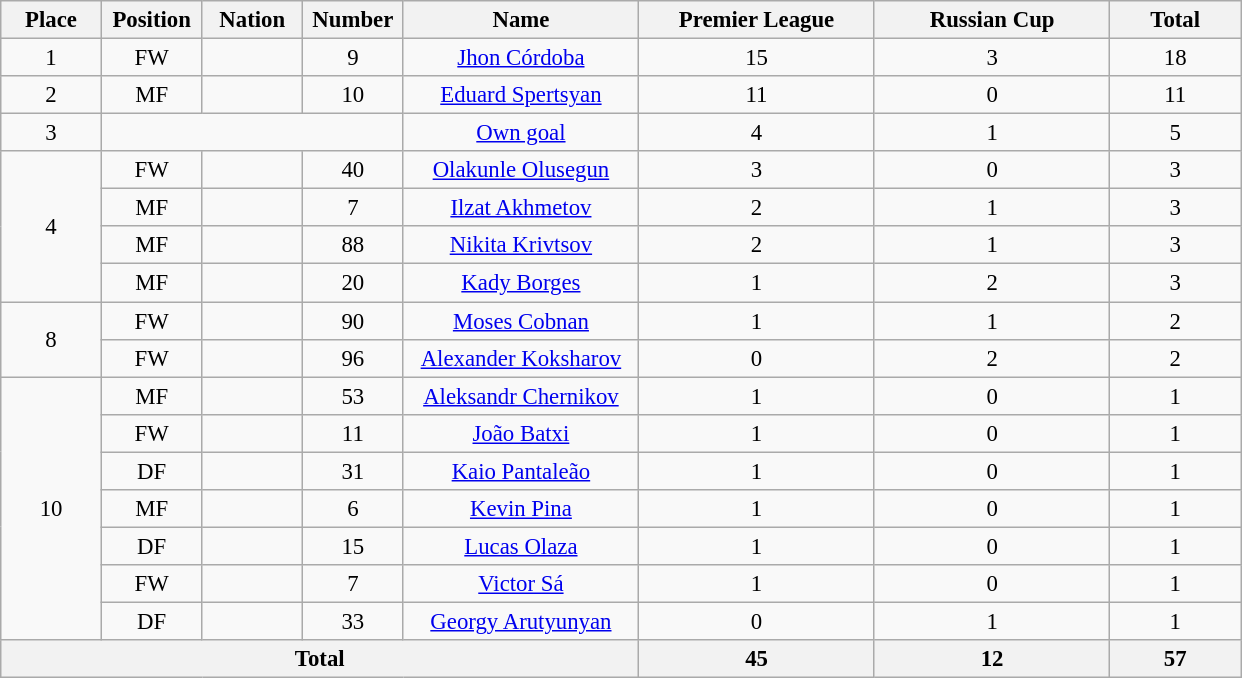<table class="wikitable" style="font-size: 95%; text-align: center;">
<tr>
<th width=60>Place</th>
<th width=60>Position</th>
<th width=60>Nation</th>
<th width=60>Number</th>
<th width=150>Name</th>
<th width=150>Premier League</th>
<th width=150>Russian Cup</th>
<th width=80>Total</th>
</tr>
<tr>
<td>1</td>
<td>FW</td>
<td></td>
<td>9</td>
<td><a href='#'>Jhon Córdoba</a></td>
<td>15</td>
<td>3</td>
<td>18</td>
</tr>
<tr>
<td>2</td>
<td>MF</td>
<td></td>
<td>10</td>
<td><a href='#'>Eduard Spertsyan</a></td>
<td>11</td>
<td>0</td>
<td>11</td>
</tr>
<tr>
<td>3</td>
<td colspan="3"></td>
<td><a href='#'>Own goal</a></td>
<td>4</td>
<td>1</td>
<td>5</td>
</tr>
<tr>
<td rowspan="4">4</td>
<td>FW</td>
<td></td>
<td>40</td>
<td><a href='#'>Olakunle Olusegun</a></td>
<td>3</td>
<td>0</td>
<td>3</td>
</tr>
<tr>
<td>MF</td>
<td></td>
<td>7</td>
<td><a href='#'>Ilzat Akhmetov</a></td>
<td>2</td>
<td>1</td>
<td>3</td>
</tr>
<tr>
<td>MF</td>
<td></td>
<td>88</td>
<td><a href='#'>Nikita Krivtsov</a></td>
<td>2</td>
<td>1</td>
<td>3</td>
</tr>
<tr>
<td>MF</td>
<td></td>
<td>20</td>
<td><a href='#'>Kady Borges</a></td>
<td>1</td>
<td>2</td>
<td>3</td>
</tr>
<tr>
<td rowspan="2">8</td>
<td>FW</td>
<td></td>
<td>90</td>
<td><a href='#'>Moses Cobnan</a></td>
<td>1</td>
<td>1</td>
<td>2</td>
</tr>
<tr>
<td>FW</td>
<td></td>
<td>96</td>
<td><a href='#'>Alexander Koksharov</a></td>
<td>0</td>
<td>2</td>
<td>2</td>
</tr>
<tr>
<td rowspan="7">10</td>
<td>MF</td>
<td></td>
<td>53</td>
<td><a href='#'>Aleksandr Chernikov</a></td>
<td>1</td>
<td>0</td>
<td>1</td>
</tr>
<tr>
<td>FW</td>
<td></td>
<td>11</td>
<td><a href='#'>João Batxi</a></td>
<td>1</td>
<td>0</td>
<td>1</td>
</tr>
<tr>
<td>DF</td>
<td></td>
<td>31</td>
<td><a href='#'>Kaio Pantaleão</a></td>
<td>1</td>
<td>0</td>
<td>1</td>
</tr>
<tr>
<td>MF</td>
<td></td>
<td>6</td>
<td><a href='#'>Kevin Pina</a></td>
<td>1</td>
<td>0</td>
<td>1</td>
</tr>
<tr>
<td>DF</td>
<td></td>
<td>15</td>
<td><a href='#'>Lucas Olaza</a></td>
<td>1</td>
<td>0</td>
<td>1</td>
</tr>
<tr>
<td>FW</td>
<td></td>
<td>7</td>
<td><a href='#'>Victor Sá</a></td>
<td>1</td>
<td>0</td>
<td>1</td>
</tr>
<tr>
<td>DF</td>
<td></td>
<td>33</td>
<td><a href='#'>Georgy Arutyunyan</a></td>
<td>0</td>
<td>1</td>
<td>1</td>
</tr>
<tr>
<th colspan=5>Total</th>
<th>45</th>
<th>12</th>
<th>57</th>
</tr>
</table>
